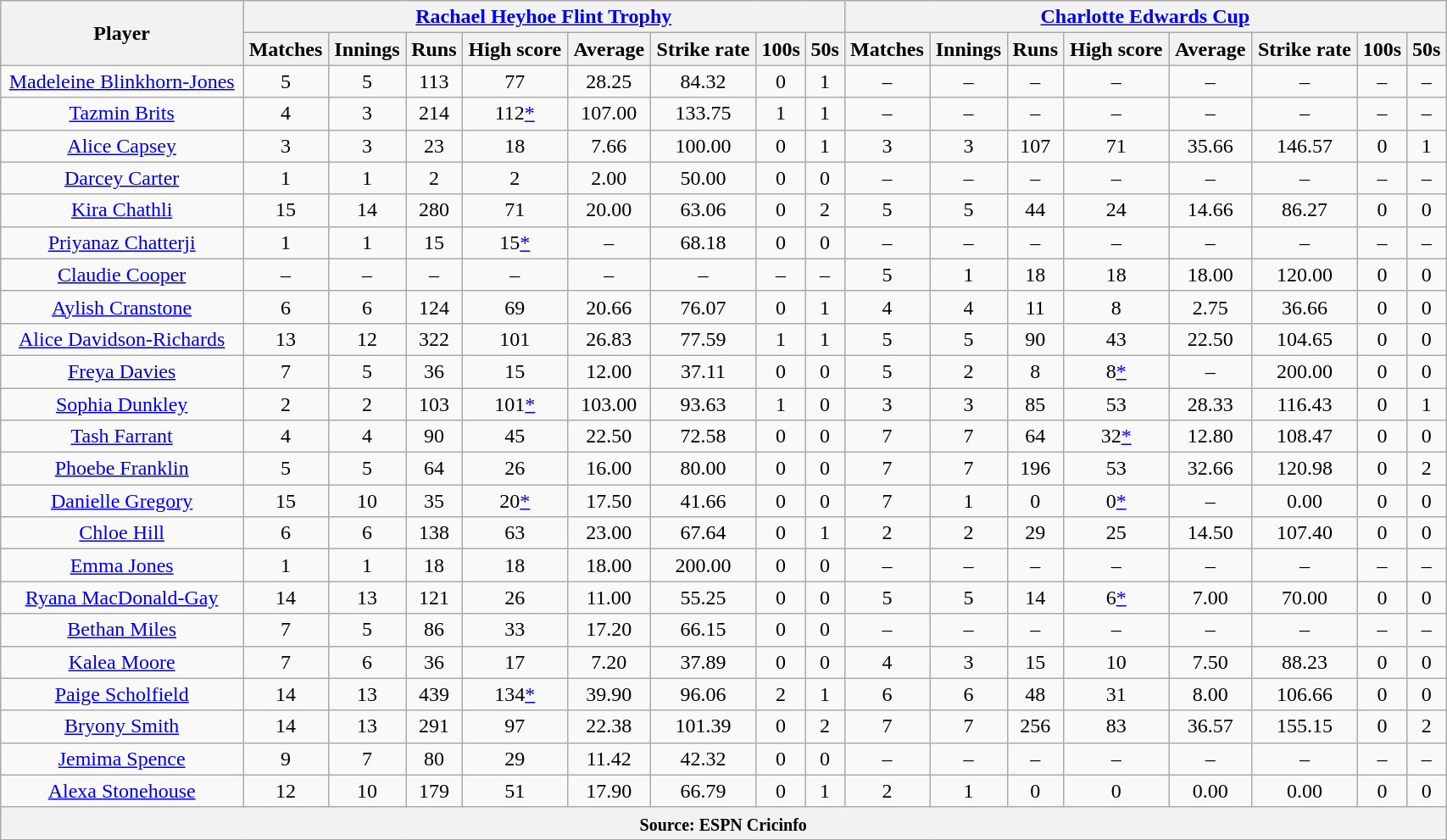<table class="wikitable" style="text-align:center; width:90%;">
<tr>
<th rowspan=2>Player</th>
<th colspan=8><a href='#'>Rachael Heyhoe Flint Trophy</a></th>
<th colspan=8><a href='#'>Charlotte Edwards Cup</a></th>
</tr>
<tr>
<th>Matches</th>
<th>Innings</th>
<th>Runs</th>
<th>High score</th>
<th>Average</th>
<th>Strike rate</th>
<th>100s</th>
<th>50s</th>
<th>Matches</th>
<th>Innings</th>
<th>Runs</th>
<th>High score</th>
<th>Average</th>
<th>Strike rate</th>
<th>100s</th>
<th>50s</th>
</tr>
<tr>
<td><a href='#'>Madeleine Blinkhorn-Jones</a></td>
<td>5</td>
<td>5</td>
<td>113</td>
<td>77</td>
<td>28.25</td>
<td>84.32</td>
<td>0</td>
<td>1</td>
<td>–</td>
<td>–</td>
<td>–</td>
<td>–</td>
<td>–</td>
<td>–</td>
<td>–</td>
<td>–</td>
</tr>
<tr>
<td><a href='#'>Tazmin Brits</a></td>
<td>4</td>
<td>3</td>
<td>214</td>
<td>112<a href='#'>*</a></td>
<td>107.00</td>
<td>133.75</td>
<td>1</td>
<td>1</td>
<td>–</td>
<td>–</td>
<td>–</td>
<td>–</td>
<td>–</td>
<td>–</td>
<td>–</td>
<td>–</td>
</tr>
<tr>
<td><a href='#'>Alice Capsey</a></td>
<td>3</td>
<td>3</td>
<td>23</td>
<td>18</td>
<td>7.66</td>
<td>100.00</td>
<td>0</td>
<td>1</td>
<td>3</td>
<td>3</td>
<td>107</td>
<td>71</td>
<td>35.66</td>
<td>146.57</td>
<td>0</td>
<td>1</td>
</tr>
<tr>
<td><a href='#'>Darcey Carter</a></td>
<td>1</td>
<td>1</td>
<td>2</td>
<td>2</td>
<td>2.00</td>
<td>50.00</td>
<td>0</td>
<td>0</td>
<td>–</td>
<td>–</td>
<td>–</td>
<td>–</td>
<td>–</td>
<td>–</td>
<td>–</td>
<td>–</td>
</tr>
<tr>
<td><a href='#'>Kira Chathli</a></td>
<td>15</td>
<td>14</td>
<td>280</td>
<td>71</td>
<td>20.00</td>
<td>63.06</td>
<td>0</td>
<td>2</td>
<td>5</td>
<td>5</td>
<td>44</td>
<td>24</td>
<td>14.66</td>
<td>86.27</td>
<td>0</td>
<td>0</td>
</tr>
<tr>
<td><a href='#'>Priyanaz Chatterji</a></td>
<td>1</td>
<td>1</td>
<td>15</td>
<td>15<a href='#'>*</a></td>
<td>–</td>
<td>68.18</td>
<td>0</td>
<td>0</td>
<td>–</td>
<td>–</td>
<td>–</td>
<td>–</td>
<td>–</td>
<td>–</td>
<td>–</td>
<td>–</td>
</tr>
<tr>
<td><a href='#'>Claudie Cooper</a></td>
<td>–</td>
<td>–</td>
<td>–</td>
<td>–</td>
<td>–</td>
<td>–</td>
<td>–</td>
<td>–</td>
<td>5</td>
<td>1</td>
<td>18</td>
<td>18</td>
<td>18.00</td>
<td>120.00</td>
<td>0</td>
<td>0</td>
</tr>
<tr>
<td><a href='#'>Aylish Cranstone</a></td>
<td>6</td>
<td>6</td>
<td>124</td>
<td>69</td>
<td>20.66</td>
<td>76.07</td>
<td>0</td>
<td>1</td>
<td>4</td>
<td>4</td>
<td>11</td>
<td>8</td>
<td>2.75</td>
<td>36.66</td>
<td>0</td>
<td>0</td>
</tr>
<tr>
<td><a href='#'>Alice Davidson-Richards</a></td>
<td>13</td>
<td>12</td>
<td>322</td>
<td>101</td>
<td>26.83</td>
<td>77.59</td>
<td>1</td>
<td>1</td>
<td>5</td>
<td>5</td>
<td>90</td>
<td>43</td>
<td>22.50</td>
<td>104.65</td>
<td>0</td>
<td>0</td>
</tr>
<tr>
<td><a href='#'>Freya Davies</a></td>
<td>7</td>
<td>5</td>
<td>36</td>
<td>15</td>
<td>12.00</td>
<td>37.11</td>
<td>0</td>
<td>0</td>
<td>5</td>
<td>2</td>
<td>8</td>
<td>8<a href='#'>*</a></td>
<td>–</td>
<td>200.00</td>
<td>0</td>
<td>0</td>
</tr>
<tr>
<td><a href='#'>Sophia Dunkley</a></td>
<td>2</td>
<td>2</td>
<td>103</td>
<td>101<a href='#'>*</a></td>
<td>103.00</td>
<td>93.63</td>
<td>1</td>
<td>0</td>
<td>3</td>
<td>3</td>
<td>85</td>
<td>53</td>
<td>28.33</td>
<td>116.43</td>
<td>0</td>
<td>1</td>
</tr>
<tr>
<td><a href='#'>Tash Farrant</a></td>
<td>4</td>
<td>4</td>
<td>90</td>
<td>45</td>
<td>22.50</td>
<td>72.58</td>
<td>0</td>
<td>0</td>
<td>7</td>
<td>7</td>
<td>64</td>
<td>32<a href='#'>*</a></td>
<td>12.80</td>
<td>108.47</td>
<td>0</td>
<td>0</td>
</tr>
<tr>
<td><a href='#'>Phoebe Franklin</a></td>
<td>5</td>
<td>5</td>
<td>64</td>
<td>26</td>
<td>16.00</td>
<td>80.00</td>
<td>0</td>
<td>0</td>
<td>7</td>
<td>7</td>
<td>196</td>
<td>53</td>
<td>32.66</td>
<td>120.98</td>
<td>0</td>
<td>2</td>
</tr>
<tr>
<td><a href='#'>Danielle Gregory</a></td>
<td>15</td>
<td>10</td>
<td>35</td>
<td>20<a href='#'>*</a></td>
<td>17.50</td>
<td>41.66</td>
<td>0</td>
<td>0</td>
<td>7</td>
<td>1</td>
<td>0</td>
<td>0<a href='#'>*</a></td>
<td>–</td>
<td>0.00</td>
<td>0</td>
<td>0</td>
</tr>
<tr>
<td><a href='#'>Chloe Hill</a></td>
<td>6</td>
<td>6</td>
<td>138</td>
<td>63</td>
<td>23.00</td>
<td>67.64</td>
<td>0</td>
<td>1</td>
<td>2</td>
<td>2</td>
<td>29</td>
<td>25</td>
<td>14.50</td>
<td>107.40</td>
<td>0</td>
<td>0</td>
</tr>
<tr>
<td><a href='#'>Emma Jones</a></td>
<td>1</td>
<td>1</td>
<td>18</td>
<td>18</td>
<td>18.00</td>
<td>200.00</td>
<td>0</td>
<td>0</td>
<td>–</td>
<td>–</td>
<td>–</td>
<td>–</td>
<td>–</td>
<td>–</td>
<td>–</td>
<td>–</td>
</tr>
<tr>
<td><a href='#'>Ryana MacDonald-Gay</a></td>
<td>14</td>
<td>13</td>
<td>121</td>
<td>26</td>
<td>11.00</td>
<td>55.25</td>
<td>0</td>
<td>0</td>
<td>5</td>
<td>5</td>
<td>14</td>
<td>6<a href='#'>*</a></td>
<td>7.00</td>
<td>70.00</td>
<td>0</td>
<td>0</td>
</tr>
<tr>
<td><a href='#'>Bethan Miles</a></td>
<td>7</td>
<td>5</td>
<td>86</td>
<td>33</td>
<td>17.20</td>
<td>66.15</td>
<td>0</td>
<td>0</td>
<td>–</td>
<td>–</td>
<td>–</td>
<td>–</td>
<td>–</td>
<td>–</td>
<td>–</td>
<td>–</td>
</tr>
<tr>
<td><a href='#'>Kalea Moore</a></td>
<td>7</td>
<td>6</td>
<td>36</td>
<td>17</td>
<td>7.20</td>
<td>37.89</td>
<td>0</td>
<td>0</td>
<td>4</td>
<td>3</td>
<td>15</td>
<td>10</td>
<td>7.50</td>
<td>88.23</td>
<td>0</td>
<td>0</td>
</tr>
<tr>
<td><a href='#'>Paige Scholfield</a></td>
<td>14</td>
<td>13</td>
<td>439</td>
<td>134<a href='#'>*</a></td>
<td>39.90</td>
<td>96.06</td>
<td>2</td>
<td>1</td>
<td>6</td>
<td>6</td>
<td>48</td>
<td>31</td>
<td>8.00</td>
<td>106.66</td>
<td>0</td>
<td>0</td>
</tr>
<tr>
<td><a href='#'>Bryony Smith</a></td>
<td>14</td>
<td>13</td>
<td>291</td>
<td>97</td>
<td>22.38</td>
<td>101.39</td>
<td>0</td>
<td>2</td>
<td>7</td>
<td>7</td>
<td>256</td>
<td>83</td>
<td>36.57</td>
<td>155.15</td>
<td>0</td>
<td>2</td>
</tr>
<tr>
<td><a href='#'>Jemima Spence</a></td>
<td>9</td>
<td>7</td>
<td>80</td>
<td>29</td>
<td>11.42</td>
<td>42.32</td>
<td>0</td>
<td>0</td>
<td>–</td>
<td>–</td>
<td>–</td>
<td>–</td>
<td>–</td>
<td>–</td>
<td>–</td>
<td>–</td>
</tr>
<tr>
<td><a href='#'>Alexa Stonehouse</a></td>
<td>12</td>
<td>10</td>
<td>179</td>
<td>51</td>
<td>17.90</td>
<td>66.79</td>
<td>0</td>
<td>1</td>
<td>2</td>
<td>1</td>
<td>0</td>
<td>0</td>
<td>0.00</td>
<td>0.00</td>
<td>0</td>
<td>0</td>
</tr>
<tr>
<th colspan="17"><small>Source: ESPN Cricinfo</small></th>
</tr>
</table>
